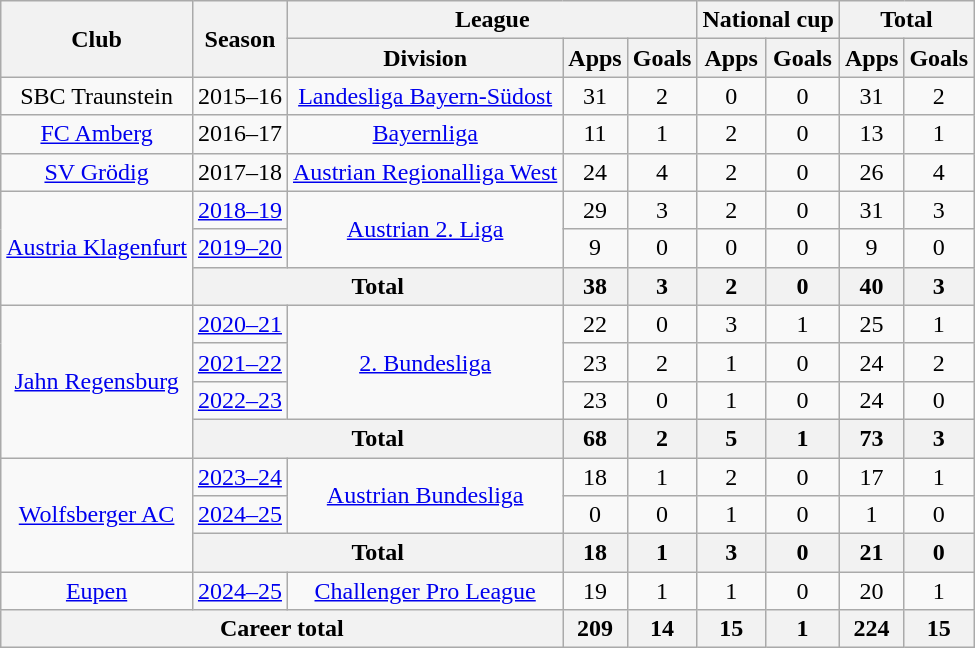<table class="wikitable" style="text-align:center">
<tr>
<th rowspan="2">Club</th>
<th rowspan="2">Season</th>
<th colspan="3">League</th>
<th colspan="2">National cup</th>
<th colspan="2">Total</th>
</tr>
<tr>
<th>Division</th>
<th>Apps</th>
<th>Goals</th>
<th>Apps</th>
<th>Goals</th>
<th>Apps</th>
<th>Goals</th>
</tr>
<tr>
<td>SBC Traunstein</td>
<td>2015–16</td>
<td><a href='#'>Landesliga Bayern-Südost</a></td>
<td>31</td>
<td>2</td>
<td>0</td>
<td>0</td>
<td>31</td>
<td>2</td>
</tr>
<tr>
<td><a href='#'>FC Amberg</a></td>
<td>2016–17</td>
<td><a href='#'>Bayernliga</a></td>
<td>11</td>
<td>1</td>
<td>2</td>
<td>0</td>
<td>13</td>
<td>1</td>
</tr>
<tr>
<td><a href='#'>SV Grödig</a></td>
<td>2017–18</td>
<td><a href='#'>Austrian Regionalliga West</a></td>
<td>24</td>
<td>4</td>
<td>2</td>
<td>0</td>
<td>26</td>
<td>4</td>
</tr>
<tr>
<td rowspan="3"><a href='#'>Austria Klagenfurt</a></td>
<td><a href='#'>2018–19</a></td>
<td rowspan="2"><a href='#'>Austrian 2. Liga</a></td>
<td>29</td>
<td>3</td>
<td>2</td>
<td>0</td>
<td>31</td>
<td>3</td>
</tr>
<tr>
<td><a href='#'>2019–20</a></td>
<td>9</td>
<td>0</td>
<td>0</td>
<td>0</td>
<td>9</td>
<td>0</td>
</tr>
<tr>
<th colspan="2">Total</th>
<th>38</th>
<th>3</th>
<th>2</th>
<th>0</th>
<th>40</th>
<th>3</th>
</tr>
<tr>
<td rowspan="4"><a href='#'>Jahn Regensburg</a></td>
<td><a href='#'>2020–21</a></td>
<td rowspan="3"><a href='#'>2. Bundesliga</a></td>
<td>22</td>
<td>0</td>
<td>3</td>
<td>1</td>
<td>25</td>
<td>1</td>
</tr>
<tr>
<td><a href='#'>2021–22</a></td>
<td>23</td>
<td>2</td>
<td>1</td>
<td>0</td>
<td>24</td>
<td>2</td>
</tr>
<tr>
<td><a href='#'>2022–23</a></td>
<td>23</td>
<td>0</td>
<td>1</td>
<td>0</td>
<td>24</td>
<td>0</td>
</tr>
<tr>
<th colspan="2">Total</th>
<th>68</th>
<th>2</th>
<th>5</th>
<th>1</th>
<th>73</th>
<th>3</th>
</tr>
<tr>
<td rowspan="3"><a href='#'>Wolfsberger AC</a></td>
<td><a href='#'>2023–24</a></td>
<td rowspan="2"><a href='#'>Austrian Bundesliga</a></td>
<td>18</td>
<td>1</td>
<td>2</td>
<td>0</td>
<td>17</td>
<td>1</td>
</tr>
<tr>
<td><a href='#'>2024–25</a></td>
<td>0</td>
<td>0</td>
<td>1</td>
<td>0</td>
<td>1</td>
<td>0</td>
</tr>
<tr>
<th colspan="2">Total</th>
<th>18</th>
<th>1</th>
<th>3</th>
<th>0</th>
<th>21</th>
<th>0</th>
</tr>
<tr>
<td><a href='#'>Eupen</a></td>
<td><a href='#'>2024–25</a></td>
<td rowspan="1"><a href='#'>Challenger Pro League</a></td>
<td>19</td>
<td>1</td>
<td>1</td>
<td>0</td>
<td>20</td>
<td>1</td>
</tr>
<tr>
<th colspan="3">Career total</th>
<th>209</th>
<th>14</th>
<th>15</th>
<th>1</th>
<th>224</th>
<th>15</th>
</tr>
</table>
